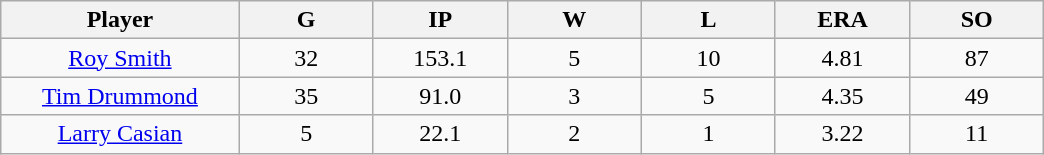<table class="wikitable sortable">
<tr>
<th bgcolor="#DDDDFF" width="16%">Player</th>
<th bgcolor="#DDDDFF" width="9%">G</th>
<th bgcolor="#DDDDFF" width="9%">IP</th>
<th bgcolor="#DDDDFF" width="9%">W</th>
<th bgcolor="#DDDDFF" width="9%">L</th>
<th bgcolor="#DDDDFF" width="9%">ERA</th>
<th bgcolor="#DDDDFF" width="9%">SO</th>
</tr>
<tr align="center">
<td><a href='#'>Roy Smith</a></td>
<td>32</td>
<td>153.1</td>
<td>5</td>
<td>10</td>
<td>4.81</td>
<td>87</td>
</tr>
<tr align="center">
<td><a href='#'>Tim Drummond</a></td>
<td>35</td>
<td>91.0</td>
<td>3</td>
<td>5</td>
<td>4.35</td>
<td>49</td>
</tr>
<tr align=center>
<td><a href='#'>Larry Casian</a></td>
<td>5</td>
<td>22.1</td>
<td>2</td>
<td>1</td>
<td>3.22</td>
<td>11</td>
</tr>
</table>
